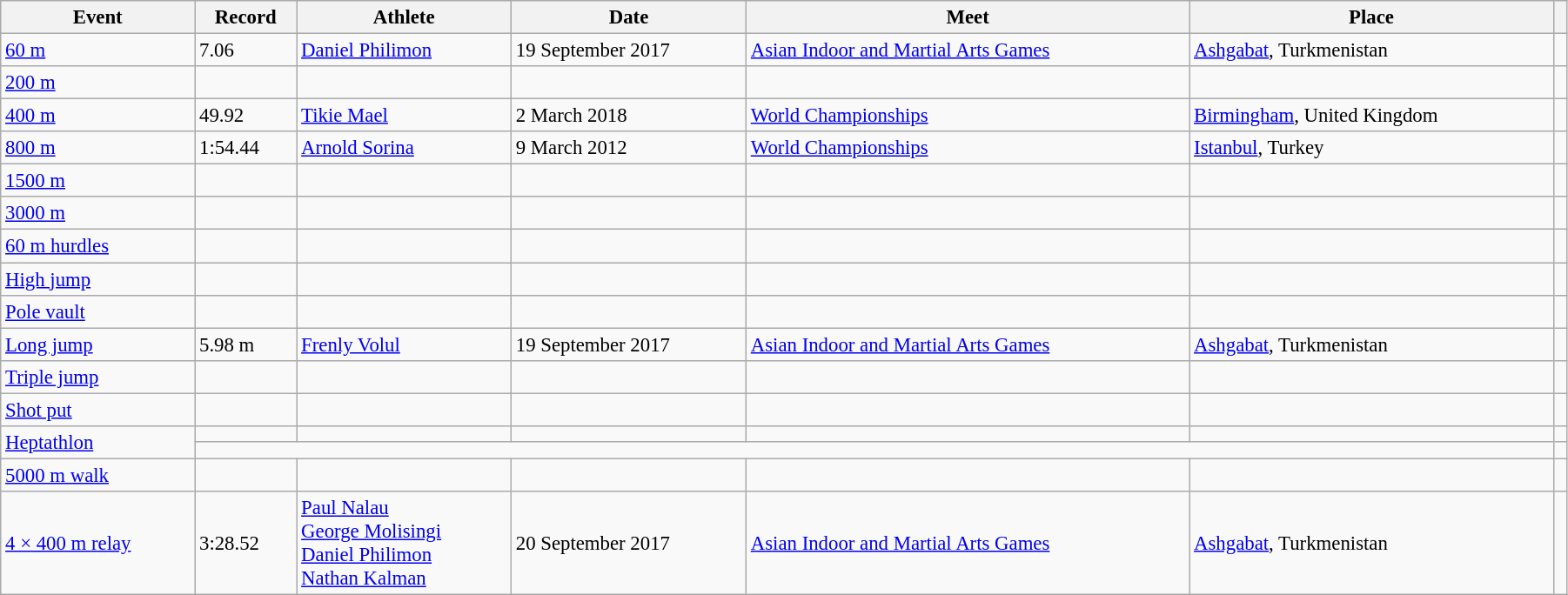<table class="wikitable" style="font-size:95%; width: 95%;">
<tr>
<th>Event</th>
<th>Record</th>
<th>Athlete</th>
<th>Date</th>
<th>Meet</th>
<th>Place</th>
<th></th>
</tr>
<tr>
<td><a href='#'>60 m</a></td>
<td>7.06</td>
<td><a href='#'>Daniel Philimon</a></td>
<td>19 September 2017</td>
<td><a href='#'>Asian Indoor and Martial Arts Games</a></td>
<td><a href='#'>Ashgabat</a>, Turkmenistan</td>
<td></td>
</tr>
<tr>
<td><a href='#'>200 m</a></td>
<td></td>
<td></td>
<td></td>
<td></td>
<td></td>
<td></td>
</tr>
<tr>
<td><a href='#'>400 m</a></td>
<td>49.92</td>
<td><a href='#'>Tikie Mael</a></td>
<td>2 March 2018</td>
<td><a href='#'>World Championships</a></td>
<td><a href='#'>Birmingham</a>, United Kingdom</td>
<td></td>
</tr>
<tr>
<td><a href='#'>800 m</a></td>
<td>1:54.44</td>
<td><a href='#'>Arnold Sorina</a></td>
<td>9 March 2012</td>
<td><a href='#'>World Championships</a></td>
<td><a href='#'>Istanbul</a>, Turkey</td>
<td></td>
</tr>
<tr>
<td><a href='#'>1500 m</a></td>
<td></td>
<td></td>
<td></td>
<td></td>
<td></td>
<td></td>
</tr>
<tr>
<td><a href='#'>3000 m</a></td>
<td></td>
<td></td>
<td></td>
<td></td>
<td></td>
<td></td>
</tr>
<tr>
<td><a href='#'>60 m hurdles</a></td>
<td></td>
<td></td>
<td></td>
<td></td>
<td></td>
<td></td>
</tr>
<tr>
<td><a href='#'>High jump</a></td>
<td></td>
<td></td>
<td></td>
<td></td>
<td></td>
<td></td>
</tr>
<tr>
<td><a href='#'>Pole vault</a></td>
<td></td>
<td></td>
<td></td>
<td></td>
<td></td>
<td></td>
</tr>
<tr>
<td><a href='#'>Long jump</a></td>
<td>5.98 m</td>
<td><a href='#'>Frenly Volul</a></td>
<td>19 September 2017</td>
<td><a href='#'>Asian Indoor and Martial Arts Games</a></td>
<td><a href='#'>Ashgabat</a>, Turkmenistan</td>
<td></td>
</tr>
<tr>
<td><a href='#'>Triple jump</a></td>
<td></td>
<td></td>
<td></td>
<td></td>
<td></td>
<td></td>
</tr>
<tr>
<td><a href='#'>Shot put</a></td>
<td></td>
<td></td>
<td></td>
<td></td>
<td></td>
<td></td>
</tr>
<tr>
<td rowspan=2><a href='#'>Heptathlon</a></td>
<td></td>
<td></td>
<td></td>
<td></td>
<td></td>
<td></td>
</tr>
<tr>
<td colspan=5></td>
<td></td>
</tr>
<tr>
<td><a href='#'>5000 m walk</a></td>
<td></td>
<td></td>
<td></td>
<td></td>
<td></td>
<td></td>
</tr>
<tr>
<td><a href='#'>4 × 400 m relay</a></td>
<td>3:28.52</td>
<td><a href='#'>Paul Nalau</a><br><a href='#'>George Molisingi</a><br><a href='#'>Daniel Philimon</a><br><a href='#'>Nathan Kalman</a></td>
<td>20 September 2017</td>
<td><a href='#'>Asian Indoor and Martial Arts Games</a></td>
<td><a href='#'>Ashgabat</a>, Turkmenistan</td>
<td></td>
</tr>
</table>
